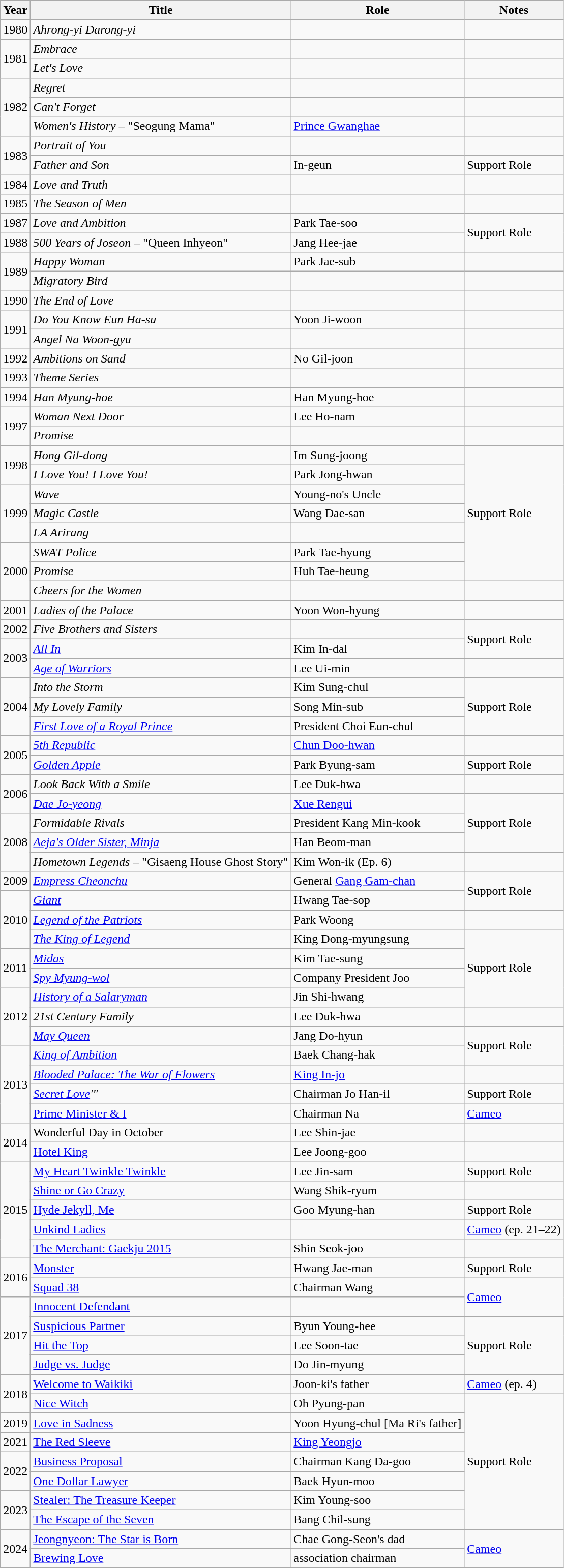<table class="wikitable  plainrowheaders">
<tr>
<th scope="col">Year</th>
<th scope="col">Title</th>
<th scope="col">Role</th>
<th>Notes</th>
</tr>
<tr>
<td>1980</td>
<td><em>Ahrong-yi Darong-yi</em></td>
<td></td>
<td></td>
</tr>
<tr>
<td rowspan="2">1981</td>
<td><em>Embrace</em></td>
<td></td>
<td></td>
</tr>
<tr>
<td><em>Let's Love</em></td>
<td></td>
<td></td>
</tr>
<tr>
<td rowspan="3">1982</td>
<td><em>Regret</em></td>
<td></td>
<td></td>
</tr>
<tr>
<td><em>Can't Forget</em></td>
<td></td>
<td></td>
</tr>
<tr>
<td><em>Women's History</em> – "Seogung Mama"</td>
<td><a href='#'>Prince Gwanghae</a></td>
<td></td>
</tr>
<tr>
<td rowspan="2">1983</td>
<td><em>Portrait of You</em></td>
<td></td>
<td></td>
</tr>
<tr>
<td><em>Father and Son</em></td>
<td>In-geun</td>
<td>Support Role</td>
</tr>
<tr>
<td>1984</td>
<td><em>Love and Truth</em></td>
<td></td>
<td></td>
</tr>
<tr>
<td>1985</td>
<td><em>The Season of Men</em></td>
<td></td>
<td></td>
</tr>
<tr>
<td>1987</td>
<td><em>Love and Ambition</em></td>
<td>Park Tae-soo</td>
<td rowspan="2">Support Role</td>
</tr>
<tr>
<td>1988</td>
<td><em>500 Years of Joseon</em> – "Queen Inhyeon"</td>
<td>Jang Hee-jae</td>
</tr>
<tr>
<td rowspan="2">1989</td>
<td><em>Happy Woman</em></td>
<td>Park Jae-sub</td>
<td></td>
</tr>
<tr>
<td><em>Migratory Bird</em></td>
<td></td>
<td></td>
</tr>
<tr>
<td>1990</td>
<td><em>The End of Love</em></td>
<td></td>
<td></td>
</tr>
<tr>
<td rowspan="2">1991</td>
<td><em>Do You Know Eun Ha-su</em></td>
<td>Yoon Ji-woon</td>
<td></td>
</tr>
<tr>
<td><em>Angel Na Woon-gyu</em></td>
<td></td>
<td></td>
</tr>
<tr>
<td>1992</td>
<td><em>Ambitions on Sand</em></td>
<td>No Gil-joon</td>
<td></td>
</tr>
<tr>
<td>1993</td>
<td><em>Theme Series</em></td>
<td></td>
<td></td>
</tr>
<tr>
<td>1994</td>
<td><em>Han Myung-hoe</em></td>
<td>Han Myung-hoe</td>
<td></td>
</tr>
<tr>
<td rowspan="2">1997</td>
<td><em>Woman Next Door</em></td>
<td>Lee Ho-nam</td>
<td></td>
</tr>
<tr>
<td><em>Promise</em></td>
<td></td>
<td></td>
</tr>
<tr>
<td rowspan="2">1998</td>
<td><em>Hong Gil-dong</em></td>
<td>Im Sung-joong</td>
<td rowspan="7">Support Role</td>
</tr>
<tr>
<td><em>I Love You! I Love You!</em></td>
<td>Park Jong-hwan</td>
</tr>
<tr>
<td rowspan="3">1999</td>
<td><em>Wave</em></td>
<td>Young-no's Uncle</td>
</tr>
<tr>
<td><em>Magic Castle</em></td>
<td>Wang Dae-san</td>
</tr>
<tr>
<td><em>LA Arirang</em></td>
<td></td>
</tr>
<tr>
<td rowspan="3">2000</td>
<td><em>SWAT Police</em></td>
<td>Park Tae-hyung</td>
</tr>
<tr>
<td><em>Promise</em></td>
<td>Huh Tae-heung</td>
</tr>
<tr>
<td><em>Cheers for the Women</em></td>
<td></td>
<td></td>
</tr>
<tr>
<td>2001</td>
<td><em>Ladies of the Palace</em></td>
<td>Yoon Won-hyung</td>
<td></td>
</tr>
<tr>
<td>2002</td>
<td><em>Five Brothers and Sisters</em></td>
<td></td>
<td rowspan="2">Support Role</td>
</tr>
<tr>
<td rowspan="2">2003</td>
<td><a href='#'><em>All In</em></a></td>
<td>Kim In-dal</td>
</tr>
<tr>
<td><em><a href='#'>Age of Warriors</a></em></td>
<td>Lee Ui-min</td>
<td></td>
</tr>
<tr>
<td rowspan="3">2004</td>
<td><em>Into the Storm</em></td>
<td>Kim Sung-chul</td>
<td rowspan="3">Support Role</td>
</tr>
<tr>
<td><em>My Lovely Family</em></td>
<td>Song Min-sub</td>
</tr>
<tr>
<td><em><a href='#'>First Love of a Royal Prince</a></em></td>
<td>President Choi Eun-chul</td>
</tr>
<tr>
<td rowspan="2">2005</td>
<td><a href='#'><em>5th Republic</em></a></td>
<td><a href='#'>Chun Doo-hwan</a></td>
<td></td>
</tr>
<tr>
<td><a href='#'><em>Golden Apple</em></a></td>
<td>Park Byung-sam</td>
<td>Support Role</td>
</tr>
<tr>
<td rowspan="2">2006</td>
<td><em>Look Back With a Smile</em></td>
<td>Lee Duk-hwa</td>
<td></td>
</tr>
<tr>
<td><em><a href='#'>Dae Jo-yeong</a></em></td>
<td><a href='#'>Xue Rengui</a></td>
<td rowspan="3">Support Role</td>
</tr>
<tr>
<td rowspan="3">2008</td>
<td><em>Formidable Rivals</em></td>
<td>President Kang Min-kook</td>
</tr>
<tr>
<td><em><a href='#'>Aeja's Older Sister, Minja</a></em></td>
<td>Han Beom-man</td>
</tr>
<tr>
<td><em>Hometown Legends</em> – "Gisaeng House Ghost Story"</td>
<td>Kim Won-ik (Ep. 6)</td>
<td></td>
</tr>
<tr>
<td>2009</td>
<td><em><a href='#'>Empress Cheonchu</a></em></td>
<td>General <a href='#'>Gang Gam-chan</a></td>
<td rowspan="2">Support Role</td>
</tr>
<tr>
<td rowspan="3">2010</td>
<td><a href='#'><em>Giant</em></a></td>
<td>Hwang Tae-sop</td>
</tr>
<tr>
<td><em><a href='#'>Legend of the Patriots</a></em></td>
<td>Park Woong</td>
<td></td>
</tr>
<tr>
<td><em><a href='#'>The King of Legend</a></em></td>
<td>King Dong-myungsung</td>
<td rowspan="4">Support Role</td>
</tr>
<tr>
<td rowspan="2">2011</td>
<td><a href='#'><em>Midas</em></a></td>
<td>Kim Tae-sung</td>
</tr>
<tr>
<td><em><a href='#'>Spy Myung-wol</a></em></td>
<td>Company President Joo</td>
</tr>
<tr>
<td rowspan="3">2012</td>
<td><em><a href='#'>History of a Salaryman</a></em></td>
<td>Jin Shi-hwang</td>
</tr>
<tr>
<td><em>21st Century Family</em></td>
<td>Lee Duk-hwa</td>
<td></td>
</tr>
<tr>
<td><a href='#'><em>May Queen</em></a></td>
<td>Jang Do-hyun</td>
<td rowspan="2">Support Role</td>
</tr>
<tr>
<td rowspan="4">2013</td>
<td><em><a href='#'>King of Ambition</a></em></td>
<td>Baek Chang-hak</td>
</tr>
<tr>
<td><em><a href='#'>Blooded Palace: The War of Flowers</a></em></td>
<td><a href='#'>King In-jo</a></td>
<td></td>
</tr>
<tr>
<td><em><a href='#'>Secret Love</a>'"</td>
<td>Chairman Jo Han-il</td>
<td>Support Role</td>
</tr>
<tr>
<td></em><a href='#'>Prime Minister & I</a><em></td>
<td>Chairman Na</td>
<td><a href='#'>Cameo</a></td>
</tr>
<tr>
<td rowspan="2">2014</td>
<td></em>Wonderful Day in October<em></td>
<td>Lee Shin-jae</td>
<td></td>
</tr>
<tr>
<td></em><a href='#'>Hotel King</a><em></td>
<td>Lee Joong-goo</td>
<td></td>
</tr>
<tr>
<td rowspan="5">2015</td>
<td></em><a href='#'>My Heart Twinkle Twinkle</a><em></td>
<td>Lee Jin-sam</td>
<td>Support Role</td>
</tr>
<tr>
<td></em><a href='#'>Shine or Go Crazy</a><em></td>
<td>Wang Shik-ryum</td>
<td></td>
</tr>
<tr>
<td></em><a href='#'>Hyde Jekyll, Me</a><em></td>
<td>Goo Myung-han</td>
<td>Support Role</td>
</tr>
<tr>
<td></em><a href='#'>Unkind Ladies</a><em></td>
<td></td>
<td><a href='#'>Cameo</a> (ep. 21–22)</td>
</tr>
<tr>
<td></em><a href='#'>The Merchant: Gaekju 2015</a><em></td>
<td>Shin Seok-joo</td>
<td></td>
</tr>
<tr>
<td rowspan="2">2016</td>
<td></em><a href='#'>Monster</a><em></td>
<td>Hwang Jae-man</td>
<td>Support Role</td>
</tr>
<tr>
<td></em><a href='#'>Squad 38</a><em></td>
<td>Chairman Wang</td>
<td rowspan="2"><a href='#'>Cameo</a></td>
</tr>
<tr>
<td rowspan="4">2017</td>
<td></em><a href='#'>Innocent Defendant</a><em></td>
<td></td>
</tr>
<tr>
<td></em><a href='#'>Suspicious Partner</a><em></td>
<td>Byun Young-hee</td>
<td rowspan="3">Support Role</td>
</tr>
<tr>
<td></em><a href='#'>Hit the Top</a><em></td>
<td>Lee Soon-tae</td>
</tr>
<tr>
<td></em><a href='#'>Judge vs. Judge</a><em></td>
<td>Do Jin-myung</td>
</tr>
<tr>
<td rowspan="2">2018</td>
<td></em><a href='#'>Welcome to Waikiki</a><em></td>
<td>Joon-ki's father</td>
<td><a href='#'>Cameo</a> (ep. 4)</td>
</tr>
<tr>
<td></em><a href='#'>Nice Witch</a><em></td>
<td>Oh Pyung-pan</td>
<td rowspan="7">Support Role</td>
</tr>
<tr>
<td>2019</td>
<td></em><a href='#'>Love in Sadness</a><em></td>
<td>Yoon Hyung-chul [Ma Ri's father]</td>
</tr>
<tr>
<td>2021</td>
<td></em><a href='#'>The Red Sleeve</a><em></td>
<td><a href='#'>King Yeongjo</a></td>
</tr>
<tr>
<td rowspan=2>2022</td>
<td></em><a href='#'>Business Proposal</a><em></td>
<td>Chairman Kang Da-goo</td>
</tr>
<tr>
<td></em><a href='#'>One Dollar Lawyer</a><em></td>
<td>Baek Hyun-moo</td>
</tr>
<tr>
<td rowspan="2">2023</td>
<td></em><a href='#'>Stealer: The Treasure Keeper</a><em></td>
<td>Kim Young-soo</td>
</tr>
<tr>
<td></em><a href='#'>The Escape of the Seven</a><em></td>
<td>Bang Chil-sung</td>
</tr>
<tr>
<td rowspan="2">2024</td>
<td><a href='#'>Jeongnyeon: The Star is Born</a></td>
<td>Chae Gong-Seon's dad</td>
<td rowspan="2"><a href='#'>Cameo</a></td>
</tr>
<tr>
<td><a href='#'>Brewing Love</a></td>
<td>association chairman</td>
</tr>
</table>
